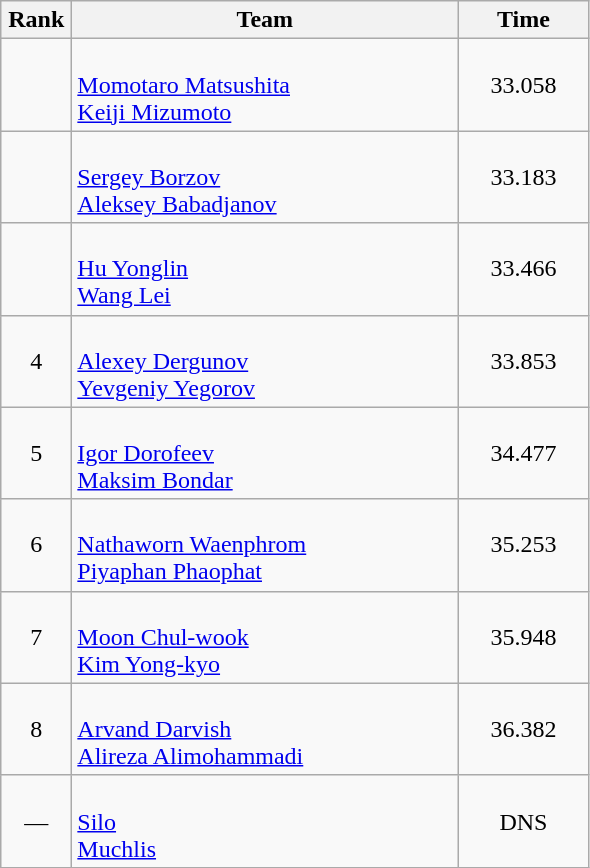<table class=wikitable style="text-align:center">
<tr>
<th width=40>Rank</th>
<th width=250>Team</th>
<th width=80>Time</th>
</tr>
<tr>
<td></td>
<td align=left><br><a href='#'>Momotaro Matsushita</a><br><a href='#'>Keiji Mizumoto</a></td>
<td>33.058</td>
</tr>
<tr>
<td></td>
<td align=left><br><a href='#'>Sergey Borzov</a><br><a href='#'>Aleksey Babadjanov</a></td>
<td>33.183</td>
</tr>
<tr>
<td></td>
<td align=left><br><a href='#'>Hu Yonglin</a><br><a href='#'>Wang Lei</a></td>
<td>33.466</td>
</tr>
<tr>
<td>4</td>
<td align=left><br><a href='#'>Alexey Dergunov</a><br><a href='#'>Yevgeniy Yegorov</a></td>
<td>33.853</td>
</tr>
<tr>
<td>5</td>
<td align=left><br><a href='#'>Igor Dorofeev</a><br><a href='#'>Maksim Bondar</a></td>
<td>34.477</td>
</tr>
<tr>
<td>6</td>
<td align=left><br><a href='#'>Nathaworn Waenphrom</a><br><a href='#'>Piyaphan Phaophat</a></td>
<td>35.253</td>
</tr>
<tr>
<td>7</td>
<td align=left><br><a href='#'>Moon Chul-wook</a><br><a href='#'>Kim Yong-kyo</a></td>
<td>35.948</td>
</tr>
<tr>
<td>8</td>
<td align=left><br><a href='#'>Arvand Darvish</a><br><a href='#'>Alireza Alimohammadi</a></td>
<td>36.382</td>
</tr>
<tr>
<td>—</td>
<td align=left><br><a href='#'>Silo</a><br><a href='#'>Muchlis</a></td>
<td>DNS</td>
</tr>
</table>
